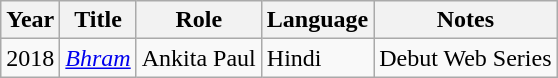<table class="wikitable sortable">
<tr>
<th scope="col">Year</th>
<th scope="col">Title</th>
<th scope="col">Role</th>
<th scope="col">Language</th>
<th class="unsortable" scope="col">Notes</th>
</tr>
<tr>
<td>2018</td>
<td><em><a href='#'>Bhram</a></em></td>
<td>Ankita Paul</td>
<td>Hindi</td>
<td>Debut Web Series</td>
</tr>
</table>
